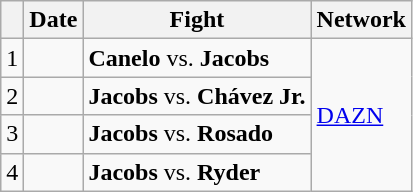<table class="wikitable">
<tr>
<th></th>
<th>Date</th>
<th>Fight</th>
<th>Network</th>
</tr>
<tr>
<td>1</td>
<td></td>
<td><strong>Canelo</strong> vs. <strong>Jacobs</strong></td>
<td rowspan="4"><a href='#'>DAZN</a></td>
</tr>
<tr>
<td>2</td>
<td></td>
<td><strong>Jacobs</strong> vs. <strong>Chávez Jr.</strong></td>
</tr>
<tr>
<td>3</td>
<td></td>
<td><strong>Jacobs</strong> vs. <strong>Rosado</strong></td>
</tr>
<tr>
<td>4</td>
<td></td>
<td><strong>Jacobs</strong> vs. <strong>Ryder</strong></td>
</tr>
</table>
